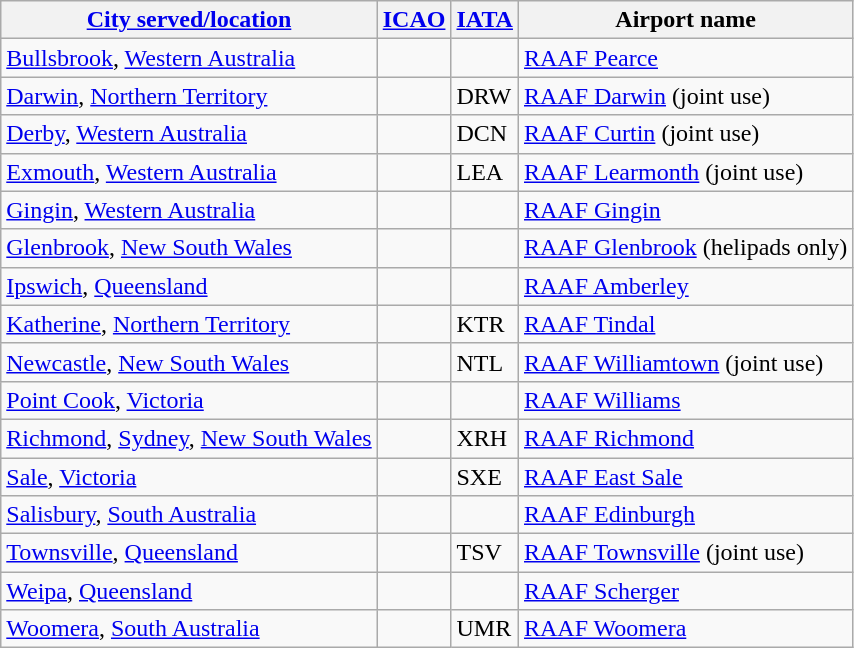<table class="wikitable sortable">
<tr>
<th><a href='#'>City served/location</a></th>
<th><a href='#'>ICAO</a></th>
<th><a href='#'>IATA</a></th>
<th>Airport name</th>
</tr>
<tr>
<td><a href='#'>Bullsbrook</a>, <a href='#'>Western Australia</a></td>
<td></td>
<td></td>
<td><a href='#'>RAAF Pearce</a></td>
</tr>
<tr>
<td><a href='#'>Darwin</a>, <a href='#'>Northern Territory</a></td>
<td></td>
<td>DRW</td>
<td><a href='#'>RAAF Darwin</a> (joint use)</td>
</tr>
<tr>
<td><a href='#'>Derby</a>, <a href='#'>Western Australia</a></td>
<td></td>
<td>DCN</td>
<td><a href='#'>RAAF Curtin</a> (joint use)</td>
</tr>
<tr>
<td><a href='#'>Exmouth</a>, <a href='#'>Western Australia</a></td>
<td></td>
<td>LEA</td>
<td><a href='#'>RAAF Learmonth</a> (joint use)</td>
</tr>
<tr>
<td><a href='#'>Gingin</a>, <a href='#'>Western Australia</a></td>
<td></td>
<td></td>
<td><a href='#'>RAAF Gingin</a></td>
</tr>
<tr>
<td><a href='#'>Glenbrook</a>, <a href='#'>New South Wales</a></td>
<td></td>
<td></td>
<td><a href='#'>RAAF Glenbrook</a> (helipads only)</td>
</tr>
<tr>
<td><a href='#'>Ipswich</a>, <a href='#'>Queensland</a></td>
<td></td>
<td></td>
<td><a href='#'>RAAF Amberley</a></td>
</tr>
<tr>
<td><a href='#'>Katherine</a>, <a href='#'>Northern Territory</a></td>
<td></td>
<td>KTR</td>
<td><a href='#'>RAAF Tindal</a></td>
</tr>
<tr>
<td><a href='#'>Newcastle</a>, <a href='#'>New South Wales</a></td>
<td></td>
<td>NTL</td>
<td><a href='#'>RAAF Williamtown</a> (joint use)</td>
</tr>
<tr>
<td><a href='#'>Point Cook</a>, <a href='#'>Victoria</a></td>
<td></td>
<td></td>
<td><a href='#'>RAAF Williams</a></td>
</tr>
<tr>
<td><a href='#'>Richmond</a>, <a href='#'>Sydney</a>, <a href='#'>New South Wales</a></td>
<td></td>
<td>XRH</td>
<td><a href='#'>RAAF Richmond</a></td>
</tr>
<tr>
<td><a href='#'>Sale</a>, <a href='#'>Victoria</a></td>
<td></td>
<td>SXE</td>
<td><a href='#'>RAAF East Sale</a></td>
</tr>
<tr>
<td><a href='#'>Salisbury</a>, <a href='#'>South Australia</a></td>
<td></td>
<td></td>
<td><a href='#'>RAAF Edinburgh</a></td>
</tr>
<tr>
<td><a href='#'>Townsville</a>, <a href='#'>Queensland</a></td>
<td></td>
<td>TSV</td>
<td><a href='#'>RAAF Townsville</a> (joint use)</td>
</tr>
<tr>
<td><a href='#'>Weipa</a>, <a href='#'>Queensland</a></td>
<td></td>
<td></td>
<td><a href='#'>RAAF Scherger</a></td>
</tr>
<tr>
<td><a href='#'>Woomera</a>, <a href='#'>South Australia</a></td>
<td></td>
<td>UMR</td>
<td><a href='#'>RAAF Woomera</a></td>
</tr>
</table>
